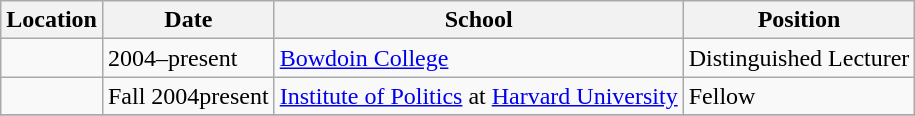<table class="wikitable";">
<tr>
<th>Location</th>
<th>Date</th>
<th>School</th>
<th>Position</th>
</tr>
<tr>
<td></td>
<td>2004–present</td>
<td><a href='#'>Bowdoin College</a></td>
<td>Distinguished Lecturer</td>
</tr>
<tr>
<td></td>
<td>Fall 2004present</td>
<td><a href='#'>Institute of Politics</a> at <a href='#'>Harvard University</a></td>
<td>Fellow</td>
</tr>
<tr>
</tr>
</table>
